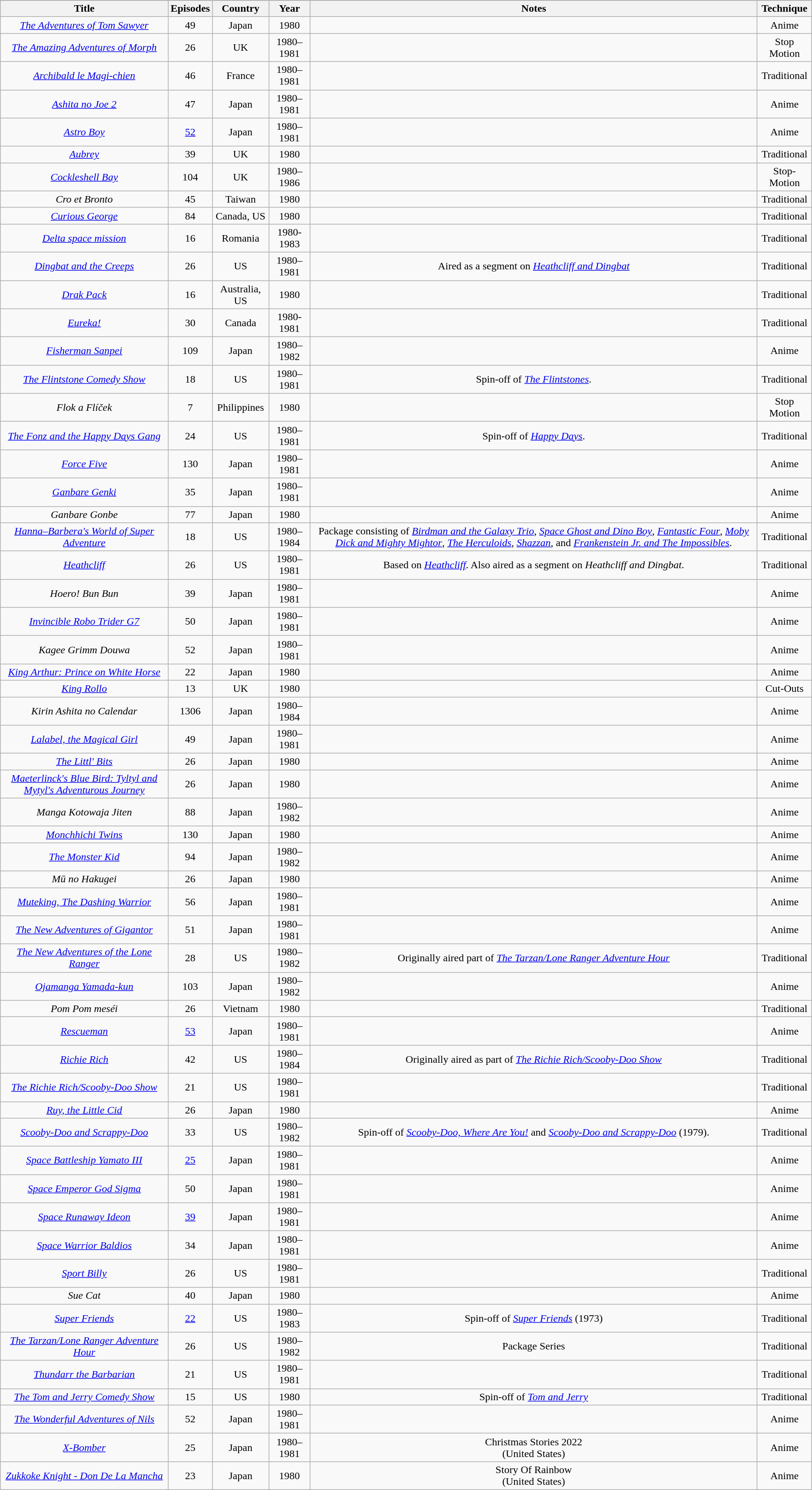<table class="wikitable sortable" style="text-align:center;">
<tr>
</tr>
<tr>
<th scope="col">Title</th>
<th scope="col">Episodes</th>
<th scope="col">Country</th>
<th scope="col">Year</th>
<th scope="col">Notes</th>
<th scope="col">Technique</th>
</tr>
<tr>
<td data-sort-value="Adventures of Tom Sawyer"><em><a href='#'>The Adventures of Tom Sawyer</a></em></td>
<td>49</td>
<td>Japan</td>
<td>1980</td>
<td></td>
<td>Anime</td>
</tr>
<tr>
<td data-sort-value="Amazing Adventures of Morph"><em><a href='#'>The Amazing Adventures of Morph</a></em></td>
<td>26</td>
<td>UK</td>
<td>1980–1981</td>
<td></td>
<td>Stop Motion</td>
</tr>
<tr>
<td><em><a href='#'>Archibald le Magi-chien</a></em></td>
<td>46</td>
<td>France</td>
<td>1980–1981</td>
<td></td>
<td>Traditional</td>
</tr>
<tr>
<td><em><a href='#'>Ashita no Joe 2</a></em></td>
<td>47</td>
<td>Japan</td>
<td>1980–1981</td>
<td></td>
<td>Anime</td>
</tr>
<tr>
<td><em><a href='#'>Astro Boy</a></em></td>
<td><a href='#'>52</a></td>
<td>Japan</td>
<td>1980–1981</td>
<td></td>
<td>Anime</td>
</tr>
<tr>
<td><em><a href='#'>Aubrey</a></em></td>
<td>39</td>
<td>UK</td>
<td>1980</td>
<td></td>
<td>Traditional</td>
</tr>
<tr>
<td><em><a href='#'>Cockleshell Bay</a></em></td>
<td>104</td>
<td>UK</td>
<td>1980–1986</td>
<td></td>
<td>Stop-Motion</td>
</tr>
<tr>
<td><em>Cro et Bronto</em></td>
<td>45</td>
<td>Taiwan</td>
<td>1980</td>
<td></td>
<td>Traditional</td>
</tr>
<tr>
<td><em><a href='#'>Curious George</a></em></td>
<td>84</td>
<td>Canada, US</td>
<td>1980</td>
<td></td>
<td>Traditional</td>
</tr>
<tr>
<td><em><a href='#'>Delta space mission</a></em></td>
<td>16</td>
<td>Romania</td>
<td>1980-1983</td>
<td></td>
<td>Traditional</td>
</tr>
<tr>
<td><em><a href='#'>Dingbat and the Creeps</a></em></td>
<td>26</td>
<td>US</td>
<td>1980–1981</td>
<td>Aired as a segment on <em><a href='#'>Heathcliff and Dingbat</a></em></td>
<td>Traditional</td>
</tr>
<tr>
<td><em><a href='#'>Drak Pack</a></em></td>
<td>16</td>
<td>Australia, US</td>
<td>1980</td>
<td></td>
<td>Traditional</td>
</tr>
<tr>
<td><em><a href='#'>Eureka!</a></em></td>
<td>30</td>
<td>Canada</td>
<td>1980-1981</td>
<td></td>
<td>Traditional</td>
</tr>
<tr>
<td><em><a href='#'>Fisherman Sanpei</a></em></td>
<td>109</td>
<td>Japan</td>
<td>1980–1982</td>
<td></td>
<td>Anime</td>
</tr>
<tr>
<td data-sort-value="Flintstone Comedy Show"><em><a href='#'>The Flintstone Comedy Show</a></em></td>
<td>18</td>
<td>US</td>
<td>1980–1981</td>
<td>Spin-off of <em><a href='#'>The Flintstones</a></em>.</td>
<td>Traditional</td>
</tr>
<tr>
<td><em>Flok a Flíček</em></td>
<td>7</td>
<td>Philippines</td>
<td>1980</td>
<td></td>
<td>Stop Motion</td>
</tr>
<tr>
<td data-sort-value="Fonz and the Happy Days Gang"><em><a href='#'>The Fonz and the Happy Days Gang</a></em></td>
<td>24</td>
<td>US</td>
<td>1980–1981</td>
<td>Spin-off of <em><a href='#'>Happy Days</a></em>.</td>
<td>Traditional</td>
</tr>
<tr>
<td><em><a href='#'>Force Five</a></em></td>
<td>130</td>
<td>Japan</td>
<td>1980–1981</td>
<td></td>
<td>Anime</td>
</tr>
<tr>
<td><em><a href='#'>Ganbare Genki</a></em></td>
<td>35</td>
<td>Japan</td>
<td>1980–1981</td>
<td></td>
<td>Anime</td>
</tr>
<tr>
<td><em>Ganbare Gonbe</em></td>
<td>77</td>
<td>Japan</td>
<td>1980</td>
<td></td>
<td>Anime</td>
</tr>
<tr>
<td><em><a href='#'>Hanna–Barbera's World of Super Adventure</a></em></td>
<td>18</td>
<td>US</td>
<td>1980–1984</td>
<td>Package consisting of <em><a href='#'>Birdman and the Galaxy Trio</a></em>, <em><a href='#'>Space Ghost and Dino Boy</a></em>, <em><a href='#'>Fantastic Four</a></em>, <em><a href='#'>Moby Dick and Mighty Mightor</a></em>, <em><a href='#'>The Herculoids</a></em>, <em><a href='#'>Shazzan</a></em>, and <em><a href='#'>Frankenstein Jr. and The Impossibles</a></em>.</td>
<td>Traditional</td>
</tr>
<tr>
<td><em><a href='#'>Heathcliff</a></em></td>
<td>26</td>
<td>US</td>
<td>1980–1981</td>
<td>Based on <em><a href='#'>Heathcliff</a></em>. Also aired as a segment on <em>Heathcliff and Dingbat</em>.</td>
<td>Traditional</td>
</tr>
<tr>
<td><em>Hoero! Bun Bun</em></td>
<td>39</td>
<td>Japan</td>
<td>1980–1981</td>
<td></td>
<td>Anime</td>
</tr>
<tr>
<td><em><a href='#'>Invincible Robo Trider G7</a></em></td>
<td>50</td>
<td>Japan</td>
<td>1980–1981</td>
<td></td>
<td>Anime</td>
</tr>
<tr>
<td><em>Kagee Grimm Douwa</em></td>
<td>52</td>
<td>Japan</td>
<td>1980–1981</td>
<td></td>
<td>Anime</td>
</tr>
<tr>
<td><em><a href='#'>King Arthur: Prince on White Horse</a></em></td>
<td>22</td>
<td>Japan</td>
<td>1980</td>
<td></td>
<td>Anime</td>
</tr>
<tr>
<td><em><a href='#'>King Rollo</a></em></td>
<td>13</td>
<td>UK</td>
<td>1980</td>
<td></td>
<td>Cut-Outs</td>
</tr>
<tr>
<td><em>Kirin Ashita no Calendar</em></td>
<td>1306</td>
<td>Japan</td>
<td>1980–1984</td>
<td></td>
<td>Anime</td>
</tr>
<tr>
<td><em><a href='#'>Lalabel, the Magical Girl</a></em></td>
<td>49</td>
<td>Japan</td>
<td>1980–1981</td>
<td></td>
<td>Anime</td>
</tr>
<tr>
<td data-sort-value="Littl' Bits"><em><a href='#'>The Littl' Bits</a></em></td>
<td>26</td>
<td>Japan</td>
<td>1980</td>
<td></td>
<td>Anime</td>
</tr>
<tr>
<td><em><a href='#'>Maeterlinck's Blue Bird: Tyltyl and Mytyl's Adventurous Journey</a></em></td>
<td>26</td>
<td>Japan</td>
<td>1980</td>
<td></td>
<td>Anime</td>
</tr>
<tr>
<td><em>Manga Kotowaja Jiten</em></td>
<td>88</td>
<td>Japan</td>
<td>1980–1982</td>
<td></td>
<td>Anime</td>
</tr>
<tr>
<td><em><a href='#'>Monchhichi Twins</a></em></td>
<td>130</td>
<td>Japan</td>
<td>1980</td>
<td></td>
<td>Anime</td>
</tr>
<tr>
<td data-sort-value="Monster Kid"><em><a href='#'>The Monster Kid</a></em></td>
<td>94</td>
<td>Japan</td>
<td>1980–1982</td>
<td></td>
<td>Anime</td>
</tr>
<tr>
<td><em>Mū no Hakugei</em></td>
<td>26</td>
<td>Japan</td>
<td>1980</td>
<td></td>
<td>Anime</td>
</tr>
<tr>
<td><em><a href='#'>Muteking, The Dashing Warrior</a></em></td>
<td>56</td>
<td>Japan</td>
<td>1980–1981</td>
<td></td>
<td>Anime</td>
</tr>
<tr>
<td data-sort-value="New Adventures of Gigantor"><em><a href='#'>The New Adventures of Gigantor</a></em></td>
<td>51</td>
<td>Japan</td>
<td>1980–1981</td>
<td></td>
<td>Anime</td>
</tr>
<tr>
<td data-sort-value="New Adventures of the Lone Ranger"><em><a href='#'>The New Adventures of the Lone Ranger</a></em></td>
<td>28</td>
<td>US</td>
<td>1980–1982</td>
<td>Originally aired part of <em> <a href='#'>The Tarzan/Lone Ranger Adventure Hour</a></em></td>
<td>Traditional</td>
</tr>
<tr>
<td><em><a href='#'>Ojamanga Yamada-kun</a></em></td>
<td>103</td>
<td>Japan</td>
<td>1980–1982</td>
<td></td>
<td>Anime</td>
</tr>
<tr>
<td><em>Pom Pom meséi</em></td>
<td>26</td>
<td>Vietnam</td>
<td>1980</td>
<td></td>
<td>Traditional</td>
</tr>
<tr>
<td><em><a href='#'>Rescueman</a></em></td>
<td><a href='#'>53</a></td>
<td>Japan</td>
<td>1980–1981</td>
<td></td>
<td>Anime</td>
</tr>
<tr>
<td><em><a href='#'>Richie Rich</a></em></td>
<td>42</td>
<td>US</td>
<td>1980–1984</td>
<td>Originally aired as part of <em><a href='#'>The Richie Rich/Scooby-Doo Show</a></em></td>
<td>Traditional</td>
</tr>
<tr>
<td data-sort-value="Richie Rich/Scooby-Doo Show"><em><a href='#'>The Richie Rich/Scooby-Doo Show</a></em></td>
<td>21</td>
<td>US</td>
<td>1980–1981</td>
<td></td>
<td>Traditional</td>
</tr>
<tr>
<td><em><a href='#'>Ruy, the Little Cid</a></em></td>
<td>26</td>
<td>Japan</td>
<td>1980</td>
<td></td>
<td>Anime</td>
</tr>
<tr>
<td><em><a href='#'>Scooby-Doo and Scrappy-Doo</a></em></td>
<td>33</td>
<td>US</td>
<td>1980–1982</td>
<td>Spin-off of <em><a href='#'>Scooby-Doo, Where Are You!</a></em> and <em><a href='#'>Scooby-Doo and Scrappy-Doo</a></em> (1979).</td>
<td>Traditional</td>
</tr>
<tr>
<td><em><a href='#'>Space Battleship Yamato III</a></em></td>
<td><a href='#'>25</a></td>
<td>Japan</td>
<td>1980–1981</td>
<td></td>
<td>Anime</td>
</tr>
<tr>
<td><em><a href='#'>Space Emperor God Sigma</a></em></td>
<td>50</td>
<td>Japan</td>
<td>1980–1981</td>
<td></td>
<td>Anime</td>
</tr>
<tr>
<td><em><a href='#'>Space Runaway Ideon</a></em></td>
<td><a href='#'>39</a></td>
<td>Japan</td>
<td>1980–1981</td>
<td></td>
<td>Anime</td>
</tr>
<tr>
<td><em><a href='#'>Space Warrior Baldios</a></em></td>
<td>34</td>
<td>Japan</td>
<td>1980–1981</td>
<td></td>
<td>Anime</td>
</tr>
<tr>
<td><em><a href='#'>Sport Billy</a></em></td>
<td>26</td>
<td>US</td>
<td>1980–1981</td>
<td></td>
<td>Traditional</td>
</tr>
<tr>
<td><em>Sue Cat</em></td>
<td>40</td>
<td>Japan</td>
<td>1980</td>
<td></td>
<td>Anime</td>
</tr>
<tr>
<td><em><a href='#'>Super Friends</a></em></td>
<td><a href='#'>22</a></td>
<td>US</td>
<td>1980–1983</td>
<td>Spin-off of <em><a href='#'>Super Friends</a></em> (1973)</td>
<td>Traditional</td>
</tr>
<tr>
<td data-sort-value="Tarzan/Lone Ranger Adventure Hour"><em><a href='#'>The Tarzan/Lone Ranger Adventure Hour</a></em></td>
<td>26</td>
<td>US</td>
<td>1980–1982</td>
<td>Package Series</td>
<td>Traditional</td>
</tr>
<tr>
<td><em><a href='#'>Thundarr the Barbarian</a></em></td>
<td>21</td>
<td>US</td>
<td>1980–1981</td>
<td></td>
<td>Traditional</td>
</tr>
<tr>
<td data-sort-value="Tom and Jerry Comedy Show"><em><a href='#'>The Tom and Jerry Comedy Show</a></em></td>
<td>15</td>
<td>US</td>
<td>1980</td>
<td>Spin-off of <em><a href='#'>Tom and Jerry</a></em></td>
<td>Traditional</td>
</tr>
<tr>
<td data-sort-value="Wonderful Adventures of Nils"><em><a href='#'>The Wonderful Adventures of Nils</a></em></td>
<td>52</td>
<td>Japan</td>
<td>1980–1981</td>
<td></td>
<td>Anime</td>
</tr>
<tr>
<td><em><a href='#'>X-Bomber</a></em></td>
<td>25</td>
<td>Japan</td>
<td>1980–1981</td>
<td>Christmas Stories 2022<br>(United States)</td>
<td>Anime</td>
</tr>
<tr>
<td><em><a href='#'>Zukkoke Knight - Don De La Mancha</a></em></td>
<td>23</td>
<td>Japan</td>
<td>1980</td>
<td>Story Of Rainbow<br>(United States)</td>
<td>Anime</td>
</tr>
</table>
